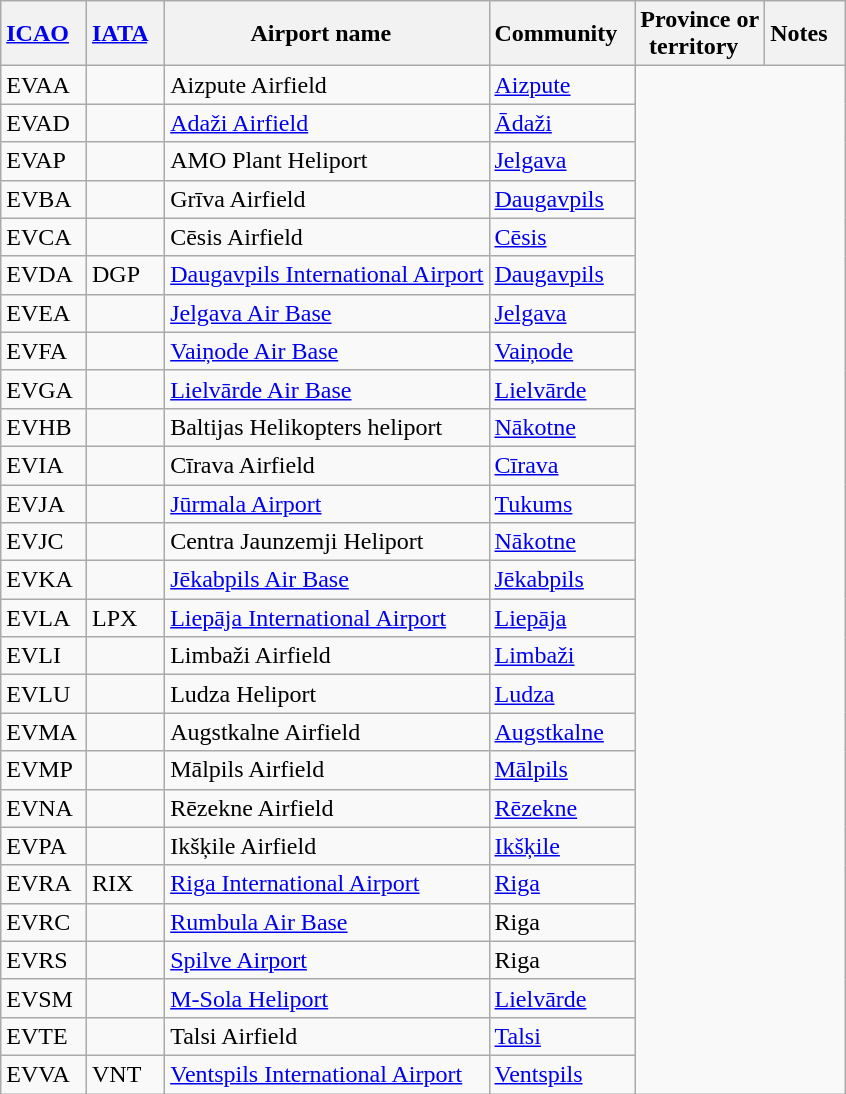<table class="wikitable" style="width:auto;">
<tr>
<th width="*"><a href='#'>ICAO</a>  </th>
<th width="*"><a href='#'>IATA</a>  </th>
<th width="*">Airport name  </th>
<th width="*">Community  </th>
<th width="*">Province or<br>territory  </th>
<th width="*">Notes  </th>
</tr>
<tr>
<td>EVAA</td>
<td></td>
<td>Aizpute Airfield</td>
<td><a href='#'>Aizpute</a></td>
</tr>
<tr>
<td>EVAD</td>
<td></td>
<td><a href='#'>Adaži Airfield</a></td>
<td><a href='#'>Ādaži</a></td>
</tr>
<tr>
<td>EVAP</td>
<td></td>
<td>AMO Plant Heliport</td>
<td><a href='#'>Jelgava</a></td>
</tr>
<tr>
<td>EVBA</td>
<td></td>
<td>Grīva Airfield</td>
<td><a href='#'>Daugavpils</a></td>
</tr>
<tr>
<td>EVCA</td>
<td></td>
<td>Cēsis Airfield</td>
<td><a href='#'>Cēsis</a></td>
</tr>
<tr>
<td>EVDA</td>
<td>DGP</td>
<td><a href='#'>Daugavpils International Airport</a></td>
<td><a href='#'>Daugavpils</a></td>
</tr>
<tr>
<td>EVEA</td>
<td></td>
<td><a href='#'>Jelgava Air Base</a></td>
<td><a href='#'>Jelgava</a></td>
</tr>
<tr>
<td>EVFA</td>
<td></td>
<td><a href='#'>Vaiņode Air Base</a></td>
<td><a href='#'>Vaiņode</a></td>
</tr>
<tr>
<td>EVGA</td>
<td></td>
<td><a href='#'>Lielvārde Air Base</a></td>
<td><a href='#'>Lielvārde</a></td>
</tr>
<tr>
<td>EVHB</td>
<td></td>
<td>Baltijas Helikopters heliport</td>
<td><a href='#'>Nākotne</a></td>
</tr>
<tr>
<td>EVIA</td>
<td></td>
<td>Cīrava Airfield</td>
<td><a href='#'>Cīrava</a></td>
</tr>
<tr>
<td>EVJA</td>
<td></td>
<td><a href='#'>Jūrmala Airport</a></td>
<td><a href='#'>Tukums</a></td>
</tr>
<tr>
<td>EVJC</td>
<td></td>
<td>Centra Jaunzemji Heliport</td>
<td><a href='#'>Nākotne</a></td>
</tr>
<tr>
<td>EVKA</td>
<td></td>
<td><a href='#'>Jēkabpils Air Base</a></td>
<td><a href='#'>Jēkabpils</a></td>
</tr>
<tr>
<td>EVLA</td>
<td>LPX</td>
<td><a href='#'>Liepāja International Airport</a></td>
<td><a href='#'>Liepāja</a></td>
</tr>
<tr>
<td>EVLI</td>
<td></td>
<td>Limbaži Airfield</td>
<td><a href='#'>Limbaži</a></td>
</tr>
<tr>
<td>EVLU</td>
<td></td>
<td>Ludza Heliport</td>
<td><a href='#'>Ludza</a></td>
</tr>
<tr>
<td>EVMA</td>
<td></td>
<td>Augstkalne Airfield</td>
<td><a href='#'>Augstkalne</a></td>
</tr>
<tr>
<td>EVMP</td>
<td></td>
<td>Mālpils Airfield</td>
<td><a href='#'>Mālpils</a></td>
</tr>
<tr>
<td>EVNA</td>
<td></td>
<td>Rēzekne Airfield</td>
<td><a href='#'>Rēzekne</a></td>
</tr>
<tr>
<td>EVPA</td>
<td></td>
<td>Ikšķile Airfield</td>
<td><a href='#'>Ikšķile</a></td>
</tr>
<tr>
<td>EVRA</td>
<td>RIX</td>
<td><a href='#'>Riga International Airport</a></td>
<td><a href='#'>Riga</a></td>
</tr>
<tr>
<td>EVRC</td>
<td></td>
<td><a href='#'>Rumbula Air Base</a></td>
<td>Riga</td>
</tr>
<tr>
<td>EVRS</td>
<td></td>
<td><a href='#'>Spilve Airport</a></td>
<td>Riga</td>
</tr>
<tr>
<td>EVSM</td>
<td></td>
<td><a href='#'>M-Sola Heliport</a></td>
<td><a href='#'>Lielvārde</a></td>
</tr>
<tr>
<td>EVTE</td>
<td></td>
<td>Talsi Airfield</td>
<td><a href='#'>Talsi</a></td>
</tr>
<tr>
<td>EVVA</td>
<td>VNT</td>
<td><a href='#'>Ventspils International Airport</a></td>
<td><a href='#'>Ventspils</a></td>
</tr>
</table>
